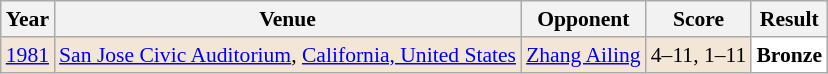<table class="sortable wikitable" style="font-size: 90%;">
<tr>
<th>Year</th>
<th>Venue</th>
<th>Opponent</th>
<th>Score</th>
<th>Result</th>
</tr>
<tr style="background:#F3E6D7">
<td align="center"><a href='#'>1981</a></td>
<td align="left"><a href='#'>San Jose Civic Auditorium</a>, <a href='#'>California, United States</a></td>
<td align="left"> <a href='#'>Zhang Ailing</a></td>
<td align="left">4–11, 1–11</td>
<td style="text-align:left; background:white"> <strong>Bronze</strong></td>
</tr>
</table>
